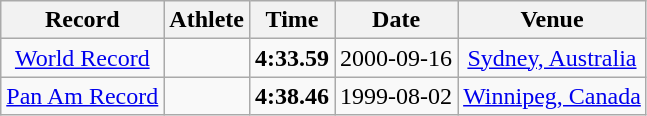<table class="wikitable" style="text-align:center;">
<tr>
<th>Record</th>
<th>Athlete</th>
<th>Time</th>
<th>Date</th>
<th>Venue</th>
</tr>
<tr>
<td><a href='#'>World Record</a></td>
<td></td>
<td><strong>4:33.59</strong></td>
<td>2000-09-16</td>
<td> <a href='#'>Sydney, Australia</a></td>
</tr>
<tr>
<td><a href='#'>Pan Am Record</a></td>
<td></td>
<td><strong>4:38.46</strong></td>
<td>1999-08-02</td>
<td> <a href='#'>Winnipeg, Canada</a></td>
</tr>
</table>
